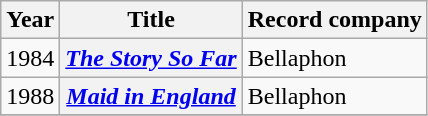<table class="wikitable plainrowheaders">
<tr>
<th scope="col">Year</th>
<th scope="col">Title</th>
<th scope="col">Record company</th>
</tr>
<tr>
<td>1984</td>
<th scope="row"><em><a href='#'>The Story So Far</a></em></th>
<td>Bellaphon</td>
</tr>
<tr>
<td>1988</td>
<th scope="row"><em><a href='#'>Maid in England</a></em></th>
<td>Bellaphon</td>
</tr>
<tr>
</tr>
</table>
